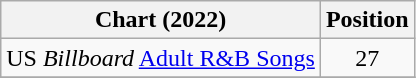<table class="wikitable sortable plainrowheaders" style="text-align:center">
<tr>
<th scope="col">Chart (2022)</th>
<th scope="col">Position</th>
</tr>
<tr>
<td>US <em>Billboard</em> <a href='#'>Adult R&B Songs</a></td>
<td style="text-align:center;">27</td>
</tr>
<tr>
</tr>
</table>
